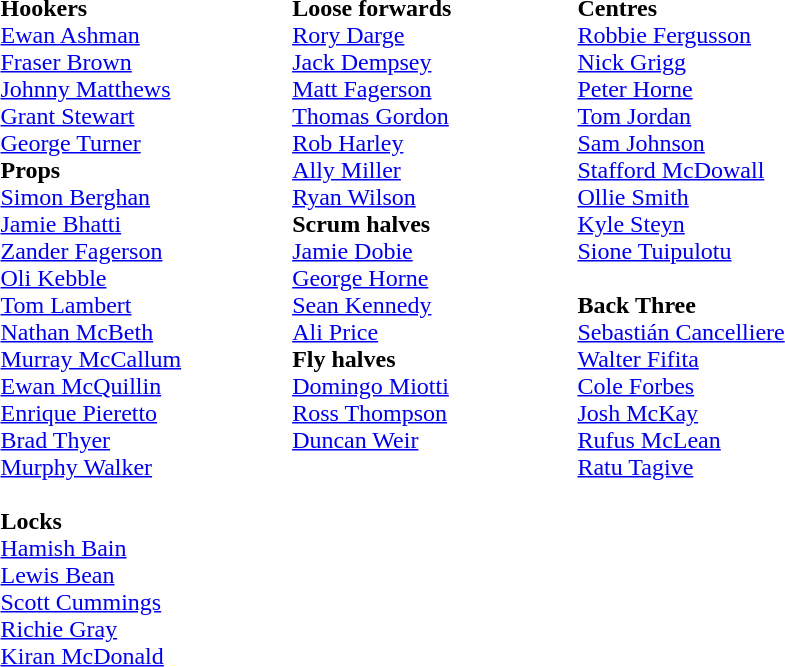<table class="toccolours" style="border-collapse: collapse;">
<tr>
<td valign="top"></td>
<td width="20"> </td>
<td valign="top"><br><strong>Hookers</strong><br> <a href='#'>Ewan Ashman</a><br>
 <a href='#'>Fraser Brown</a><br>
 <a href='#'>Johnny Matthews</a><br>
 <a href='#'>Grant Stewart</a><br>
 <a href='#'>George Turner</a><br><strong>Props</strong><br> <a href='#'>Simon Berghan</a><br>
 <a href='#'>Jamie Bhatti</a><br>
 <a href='#'>Zander Fagerson</a><br>
 <a href='#'>Oli Kebble</a><br>
 <a href='#'>Tom Lambert</a><br>
 <a href='#'>Nathan McBeth</a><br>
 <a href='#'>Murray McCallum</a><br>
 <a href='#'>Ewan McQuillin</a><br>
 <a href='#'>Enrique Pieretto</a><br>
 <a href='#'>Brad Thyer</a><br>
 <a href='#'>Murphy Walker</a><br><br><strong>Locks</strong><br> <a href='#'>Hamish Bain</a><br>
 <a href='#'>Lewis Bean</a><br>
 <a href='#'>Scott Cummings</a><br>
 <a href='#'>Richie Gray</a><br>
 <a href='#'>Kiran McDonald</a><br></td>
<td width="70"> </td>
<td valign="top"><br><strong>Loose forwards</strong><br> <a href='#'>Rory Darge</a><br>
 <a href='#'>Jack Dempsey</a><br>
 <a href='#'>Matt Fagerson</a><br>
 <a href='#'>Thomas Gordon</a><br>
 <a href='#'>Rob Harley</a><br>
 <a href='#'>Ally Miller</a><br>
 <a href='#'>Ryan Wilson</a><br><strong>Scrum halves</strong><br> <a href='#'>Jamie Dobie</a><br>
 <a href='#'>George Horne</a><br>
 <a href='#'>Sean Kennedy</a><br>
 <a href='#'>Ali Price</a><br><strong>Fly halves</strong><br> <a href='#'>Domingo Miotti</a><br>
 <a href='#'>Ross Thompson</a><br>
 <a href='#'>Duncan Weir</a><br>
<br></td>
<td width="80"> </td>
<td valign="top"><br><strong>Centres</strong><br> <a href='#'>Robbie Fergusson</a><br>
 <a href='#'>Nick Grigg</a><br>
 <a href='#'>Peter Horne</a><br>
 <a href='#'>Tom Jordan</a><br>
 <a href='#'>Sam Johnson</a><br>
 <a href='#'>Stafford McDowall</a><br>
 <a href='#'>Ollie Smith</a><br>
 <a href='#'>Kyle Steyn</a><br>
 <a href='#'>Sione Tuipulotu</a><br><br><strong>Back Three</strong><br> <a href='#'>Sebastián Cancelliere</a><br>
 <a href='#'>Walter Fifita</a><br>
 <a href='#'>Cole Forbes</a><br>
 <a href='#'>Josh McKay</a><br>
 <a href='#'>Rufus McLean</a><br>
 <a href='#'>Ratu Tagive</a><br></td>
<td width="35"> </td>
<td valign="top"></td>
</tr>
</table>
